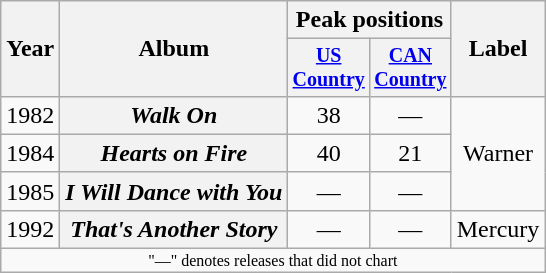<table class="wikitable plainrowheaders" style="text-align:center;">
<tr>
<th rowspan="2">Year</th>
<th rowspan="2">Album</th>
<th colspan="2">Peak positions</th>
<th rowspan="2">Label</th>
</tr>
<tr style="font-size:smaller;">
<th width="45"><a href='#'>US Country</a><br></th>
<th width="45"><a href='#'>CAN Country</a><br></th>
</tr>
<tr>
<td>1982</td>
<th scope="row"><em>Walk On</em></th>
<td>38</td>
<td>—</td>
<td rowspan="3">Warner</td>
</tr>
<tr>
<td>1984</td>
<th scope="row"><em>Hearts on Fire</em></th>
<td>40</td>
<td>21</td>
</tr>
<tr>
<td>1985</td>
<th scope="row"><em>I Will Dance with You</em></th>
<td>—</td>
<td>—</td>
</tr>
<tr>
<td>1992</td>
<th scope="row"><em>That's Another Story</em> </th>
<td>—</td>
<td>—</td>
<td>Mercury</td>
</tr>
<tr>
<td colspan="5" style="font-size:8pt">"—" denotes releases that did not chart</td>
</tr>
</table>
